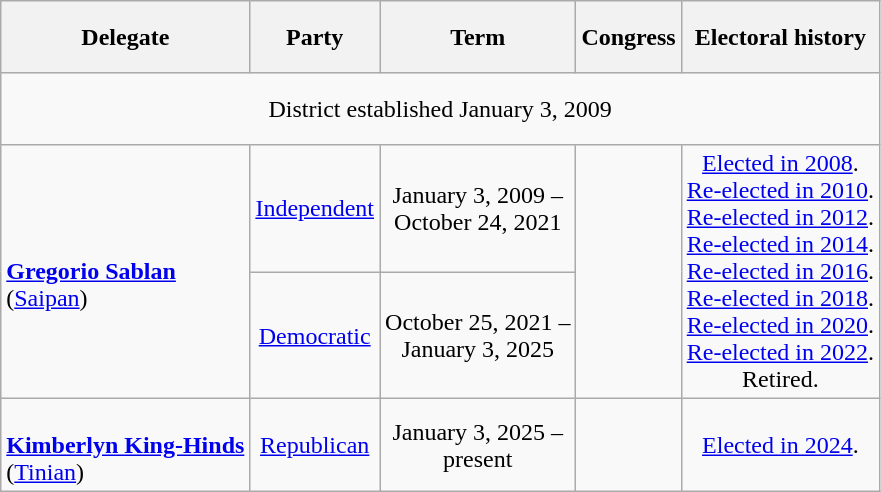<table class="wikitable" style="text-align:center">
<tr style="height:3em">
<th scope="col">Delegate</th>
<th scope="col">Party</th>
<th scope="col">Term</th>
<th scope="col">Congress</th>
<th scope="col">Electoral history</th>
</tr>
<tr style="height:3em">
<td colspan=5>District established January 3, 2009</td>
</tr>
<tr style="height:3em">
<td scope="row" align=left rowspan=2><br><strong><a href='#'>Gregorio Sablan</a></strong><br>(<a href='#'>Saipan</a>)</td>
<td><a href='#'>Independent</a></td>
<td nowrap>January 3, 2009 –<br>October 24, 2021</td>
<td rowspan=2></td>
<td rowspan=2><a href='#'>Elected in 2008</a>.<br><a href='#'>Re-elected in 2010</a>.<br><a href='#'>Re-elected in 2012</a>.<br><a href='#'>Re-elected in 2014</a>.<br><a href='#'>Re-elected in 2016</a>.<br><a href='#'>Re-elected in 2018</a>.<br><a href='#'>Re-elected in 2020</a>.<br><a href='#'>Re-elected in 2022</a>.<br>Retired.</td>
</tr>
<tr style="height:3em">
<td><a href='#'>Democratic</a></td>
<td nowrap>October 25, 2021 –<br>January 3, 2025</td>
</tr>
<tr style="height:3em">
<td scope="row" align=left><br><strong><a href='#'>Kimberlyn King-Hinds</a></strong><br>(<a href='#'>Tinian</a>)</td>
<td><a href='#'>Republican</a></td>
<td nowrap>January 3, 2025 –<br>present</td>
<td></td>
<td><a href='#'>Elected in 2024</a>.</td>
</tr>
</table>
